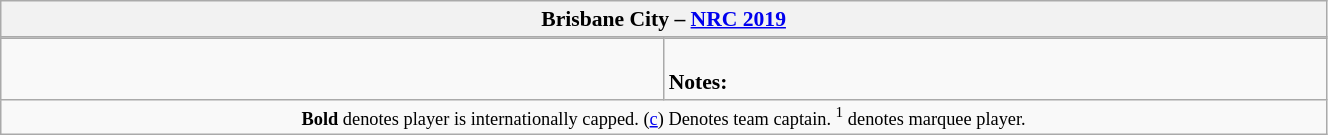<table class="wikitable floatleft" style="margin:0.1em 1.5em 1.5em 0; font-size:90%; width:70%; max-width:64em;">
<tr>
<th colspan="100%">Brisbane City  – <a href='#'>NRC 2019</a></th>
</tr>
<tr style="line-height:0;font-size:85%;">
<td style="padding:0;width:50%;"></td>
<td style="padding:0;width:50%;"></td>
</tr>
<tr class="wraplinks" style="vertical-align:top; text-indent:0.6em;">
<td></td>
<td><br><strong>Notes:</strong>
</td>
</tr>
<tr>
<td colspan="100%" style="font-size:85%; text-align:center"><strong>Bold</strong> denotes player is internationally capped. (<a href='#'>c</a>) Denotes team captain. <sup>1</sup> denotes marquee player.</td>
</tr>
</table>
